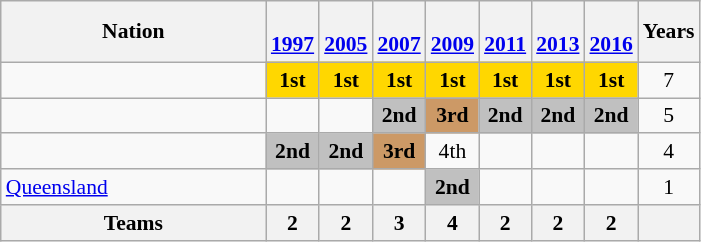<table class="wikitable" style="text-align:center; font-size:90%">
<tr>
<th width=170>Nation</th>
<th><br><a href='#'>1997</a></th>
<th><br><a href='#'>2005</a></th>
<th><br><a href='#'>2007</a></th>
<th><br><a href='#'>2009</a></th>
<th><br><a href='#'>2011</a></th>
<th><br><a href='#'>2013</a></th>
<th><br><a href='#'>2016</a></th>
<th>Years</th>
</tr>
<tr>
<td align=left></td>
<td bgcolor=gold><strong>1st</strong></td>
<td bgcolor=gold><strong>1st</strong></td>
<td bgcolor=gold><strong>1st</strong></td>
<td bgcolor=gold><strong>1st</strong></td>
<td bgcolor=gold><strong>1st</strong></td>
<td bgcolor=gold><strong>1st</strong></td>
<td bgcolor=gold><strong>1st</strong></td>
<td>7</td>
</tr>
<tr>
<td align=left></td>
<td></td>
<td></td>
<td bgcolor=silver><strong>2nd</strong></td>
<td bgcolor=#cc9966><strong>3rd</strong></td>
<td bgcolor=silver><strong>2nd</strong></td>
<td bgcolor=silver><strong>2nd</strong></td>
<td bgcolor=silver><strong>2nd</strong></td>
<td>5</td>
</tr>
<tr>
<td align=left></td>
<td bgcolor=silver><strong>2nd</strong></td>
<td bgcolor=silver><strong>2nd</strong></td>
<td bgcolor=#cc9966><strong>3rd</strong></td>
<td>4th</td>
<td></td>
<td></td>
<td></td>
<td>4</td>
</tr>
<tr>
<td align=left> <a href='#'>Queensland</a></td>
<td></td>
<td></td>
<td></td>
<td bgcolor=silver><strong>2nd</strong></td>
<td></td>
<td></td>
<td></td>
<td>1</td>
</tr>
<tr>
<th>Teams</th>
<th>2</th>
<th>2</th>
<th>3</th>
<th>4</th>
<th>2</th>
<th>2</th>
<th>2</th>
<th></th>
</tr>
</table>
